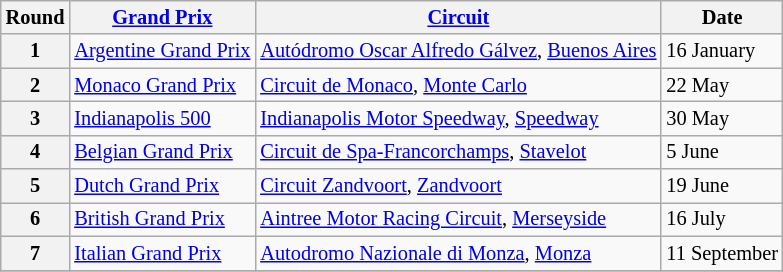<table class="wikitable" style="font-size: 85%;">
<tr>
<th>Round</th>
<th><a href='#'>Grand Prix</a></th>
<th><a href='#'>Circuit</a></th>
<th>Date</th>
</tr>
<tr>
<th>1</th>
<td><a href='#'>Argentine Grand Prix</a></td>
<td> <a href='#'>Autódromo Oscar Alfredo Gálvez</a>, <a href='#'>Buenos Aires</a></td>
<td>16 January</td>
</tr>
<tr>
<th>2</th>
<td><a href='#'>Monaco Grand Prix</a></td>
<td> <a href='#'>Circuit de Monaco</a>, <a href='#'>Monte Carlo</a></td>
<td>22 May</td>
</tr>
<tr>
<th>3</th>
<td><a href='#'>Indianapolis 500</a></td>
<td> <a href='#'>Indianapolis Motor Speedway</a>, <a href='#'>Speedway</a></td>
<td>30 May</td>
</tr>
<tr>
<th>4</th>
<td><a href='#'>Belgian Grand Prix</a></td>
<td> <a href='#'>Circuit de Spa-Francorchamps</a>, <a href='#'>Stavelot</a></td>
<td>5 June</td>
</tr>
<tr>
<th>5</th>
<td><a href='#'>Dutch Grand Prix</a></td>
<td> <a href='#'>Circuit Zandvoort</a>, <a href='#'>Zandvoort</a></td>
<td>19 June</td>
</tr>
<tr>
<th>6</th>
<td><a href='#'>British Grand Prix</a></td>
<td> <a href='#'>Aintree Motor Racing Circuit</a>, <a href='#'>Merseyside</a></td>
<td>16 July</td>
</tr>
<tr>
<th>7</th>
<td><a href='#'>Italian Grand Prix</a></td>
<td> <a href='#'>Autodromo Nazionale di Monza</a>, <a href='#'>Monza</a></td>
<td>11 September</td>
</tr>
<tr>
</tr>
</table>
